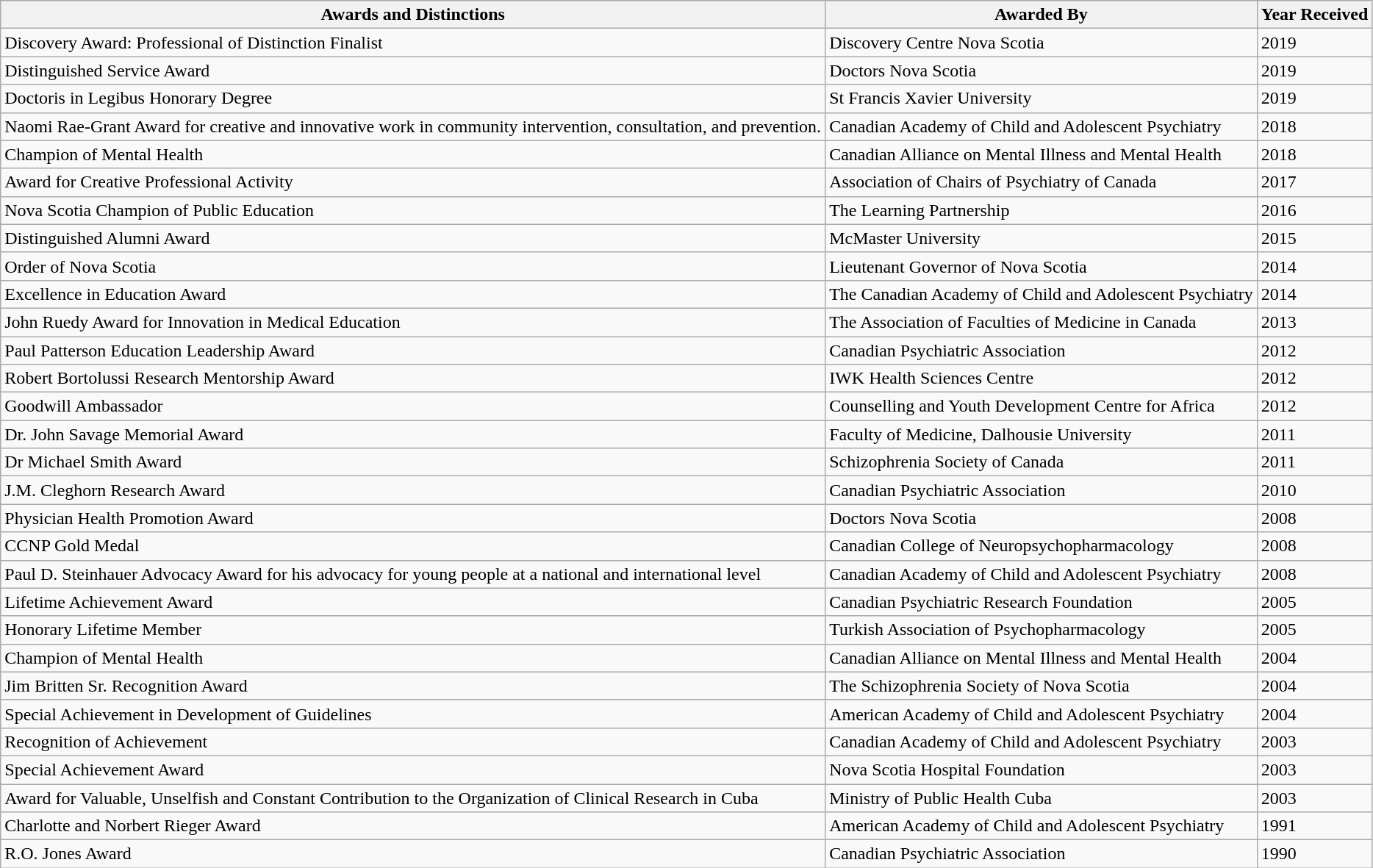<table class="wikitable">
<tr>
<th>Awards and Distinctions</th>
<th>Awarded By</th>
<th>Year Received</th>
</tr>
<tr>
<td>Discovery Award: Professional of Distinction Finalist</td>
<td>Discovery Centre Nova Scotia</td>
<td>2019</td>
</tr>
<tr>
<td>Distinguished Service Award</td>
<td>Doctors Nova Scotia</td>
<td>2019</td>
</tr>
<tr>
<td>Doctoris in Legibus Honorary Degree</td>
<td>St Francis Xavier University</td>
<td>2019</td>
</tr>
<tr>
<td>Naomi Rae-Grant Award for creative and innovative work in community intervention,  consultation, and prevention.</td>
<td>Canadian Academy of Child and Adolescent Psychiatry</td>
<td>2018</td>
</tr>
<tr>
<td>Champion of Mental Health</td>
<td>Canadian Alliance on Mental Illness and Mental Health</td>
<td>2018</td>
</tr>
<tr>
<td>Award for Creative Professional Activity</td>
<td>Association of Chairs of Psychiatry of Canada</td>
<td>2017</td>
</tr>
<tr>
<td>Nova Scotia Champion of Public Education</td>
<td>The Learning Partnership</td>
<td>2016</td>
</tr>
<tr>
<td>Distinguished Alumni Award</td>
<td>McMaster University</td>
<td>2015</td>
</tr>
<tr>
<td>Order of Nova Scotia</td>
<td>Lieutenant Governor of Nova Scotia</td>
<td>2014</td>
</tr>
<tr>
<td>Excellence in Education Award</td>
<td>The Canadian Academy of Child and Adolescent Psychiatry</td>
<td>2014</td>
</tr>
<tr>
<td>John Ruedy Award for Innovation in Medical Education</td>
<td>The Association of Faculties of Medicine in Canada</td>
<td>2013</td>
</tr>
<tr>
<td>Paul Patterson Education Leadership Award</td>
<td>Canadian Psychiatric Association</td>
<td>2012</td>
</tr>
<tr>
<td>Robert Bortolussi Research Mentorship Award</td>
<td>IWK Health Sciences Centre</td>
<td>2012</td>
</tr>
<tr>
<td>Goodwill Ambassador</td>
<td>Counselling and Youth Development Centre for Africa</td>
<td>2012</td>
</tr>
<tr>
<td>Dr. John Savage Memorial Award</td>
<td>Faculty of Medicine, Dalhousie University</td>
<td>2011</td>
</tr>
<tr>
<td>Dr  Michael Smith Award</td>
<td>Schizophrenia  Society of Canada</td>
<td>2011</td>
</tr>
<tr>
<td>J.M. Cleghorn Research Award</td>
<td>Canadian Psychiatric Association</td>
<td>2010</td>
</tr>
<tr>
<td>Physician Health Promotion Award</td>
<td>Doctors Nova Scotia</td>
<td>2008</td>
</tr>
<tr>
<td>CCNP Gold Medal</td>
<td>Canadian College of Neuropsychopharmacology</td>
<td>2008</td>
</tr>
<tr>
<td>Paul D. Steinhauer Advocacy Award for his advocacy for young people at a national  and international level</td>
<td>Canadian Academy of Child and Adolescent Psychiatry</td>
<td>2008</td>
</tr>
<tr>
<td>Lifetime Achievement Award</td>
<td>Canadian Psychiatric Research Foundation</td>
<td>2005</td>
</tr>
<tr>
<td>Honorary Lifetime Member</td>
<td>Turkish Association of Psychopharmacology</td>
<td>2005</td>
</tr>
<tr>
<td>Champion of Mental Health</td>
<td>Canadian Alliance on Mental Illness and Mental Health</td>
<td>2004</td>
</tr>
<tr>
<td>Jim Britten Sr. Recognition Award</td>
<td>The Schizophrenia Society of Nova Scotia</td>
<td>2004</td>
</tr>
<tr>
<td>Special Achievement in Development of Guidelines</td>
<td>American Academy of Child and Adolescent Psychiatry</td>
<td>2004</td>
</tr>
<tr>
<td>Recognition of Achievement</td>
<td>Canadian Academy of Child and Adolescent Psychiatry</td>
<td>2003</td>
</tr>
<tr>
<td>Special Achievement Award</td>
<td>Nova Scotia Hospital Foundation</td>
<td>2003</td>
</tr>
<tr>
<td>Award for Valuable, Unselfish and Constant Contribution to the Organization of  Clinical Research in Cuba</td>
<td>Ministry of Public Health Cuba</td>
<td>2003</td>
</tr>
<tr>
<td>Charlotte and Norbert Rieger Award</td>
<td>American Academy of Child and Adolescent Psychiatry</td>
<td>1991</td>
</tr>
<tr>
<td>R.O. Jones Award</td>
<td>Canadian Psychiatric Association</td>
<td>1990</td>
</tr>
</table>
